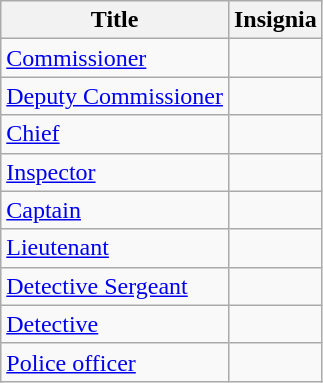<table class="wikitable">
<tr>
<th>Title</th>
<th>Insignia</th>
</tr>
<tr>
<td><a href='#'>Commissioner</a></td>
<td></td>
</tr>
<tr>
<td><a href='#'>Deputy Commissioner</a></td>
<td></td>
</tr>
<tr>
<td><a href='#'>Chief</a></td>
<td></td>
</tr>
<tr>
<td><a href='#'>Inspector</a></td>
<td></td>
</tr>
<tr>
<td><a href='#'>Captain</a></td>
<td></td>
</tr>
<tr>
<td><a href='#'>Lieutenant</a></td>
<td></td>
</tr>
<tr>
<td><a href='#'>Detective Sergeant</a></td>
<td></td>
</tr>
<tr>
<td><a href='#'>Detective</a></td>
<td></td>
</tr>
<tr>
<td><a href='#'>Police officer</a></td>
<td></td>
</tr>
</table>
